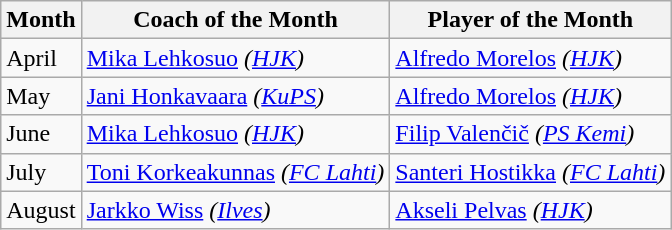<table class="wikitable">
<tr>
<th>Month</th>
<th>Coach of the Month</th>
<th>Player of the Month</th>
</tr>
<tr>
<td>April</td>
<td> <a href='#'>Mika Lehkosuo</a> <em>(<a href='#'>HJK</a>)</em></td>
<td> <a href='#'>Alfredo Morelos</a> <em>(<a href='#'>HJK</a>)</em></td>
</tr>
<tr>
<td>May</td>
<td> <a href='#'>Jani Honkavaara</a> <em>(<a href='#'>KuPS</a>)</em></td>
<td> <a href='#'>Alfredo Morelos</a> <em>(<a href='#'>HJK</a>)</em></td>
</tr>
<tr>
<td>June</td>
<td> <a href='#'>Mika Lehkosuo</a> <em>(<a href='#'>HJK</a>)</em></td>
<td> <a href='#'>Filip Valenčič</a> <em>(<a href='#'>PS Kemi</a>)</em></td>
</tr>
<tr>
<td>July</td>
<td> <a href='#'>Toni Korkeakunnas</a> <em>(<a href='#'>FC Lahti</a>)</em></td>
<td> <a href='#'>Santeri Hostikka</a> <em>(<a href='#'>FC Lahti</a>)</em></td>
</tr>
<tr>
<td>August</td>
<td> <a href='#'>Jarkko Wiss</a> <em>(<a href='#'>Ilves</a>)</em></td>
<td> <a href='#'>Akseli Pelvas</a> <em>(<a href='#'>HJK</a>)</em></td>
</tr>
</table>
